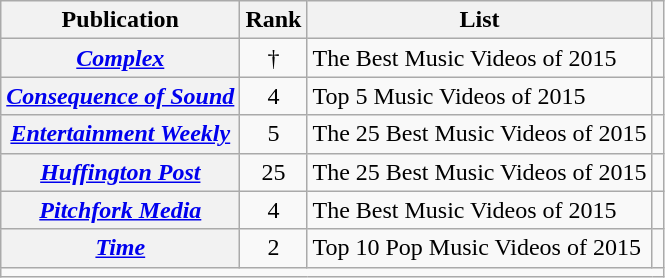<table class="wikitable plainrowheaders sortable">
<tr>
<th>Publication</th>
<th>Rank</th>
<th>List</th>
<th scope=col class="unsortable"></th>
</tr>
<tr>
<th scope="row"><em><a href='#'>Complex</a></em></th>
<td align="center">†</td>
<td>The Best Music Videos of 2015</td>
<td></td>
</tr>
<tr>
<th scope="row"><em><a href='#'>Consequence of Sound</a></em></th>
<td align="center">4</td>
<td>Top 5 Music Videos of 2015</td>
<td></td>
</tr>
<tr>
<th scope="row"><em><a href='#'>Entertainment Weekly</a></em></th>
<td align="center">5</td>
<td>The 25 Best Music Videos of 2015</td>
<td></td>
</tr>
<tr>
<th scope="row"><em><a href='#'>Huffington Post</a></em></th>
<td align="center">25</td>
<td>The 25 Best Music Videos of 2015</td>
<td></td>
</tr>
<tr>
<th scope="row"><em><a href='#'>Pitchfork Media</a></em></th>
<td align="center">4</td>
<td>The Best Music Videos of 2015</td>
<td></td>
</tr>
<tr>
<th scope="row"><em><a href='#'>Time</a></em></th>
<td align="center">2</td>
<td>Top 10 Pop Music Videos of 2015</td>
<td></td>
</tr>
<tr>
<td colspan="4" style="font-size:80%"></td>
</tr>
</table>
